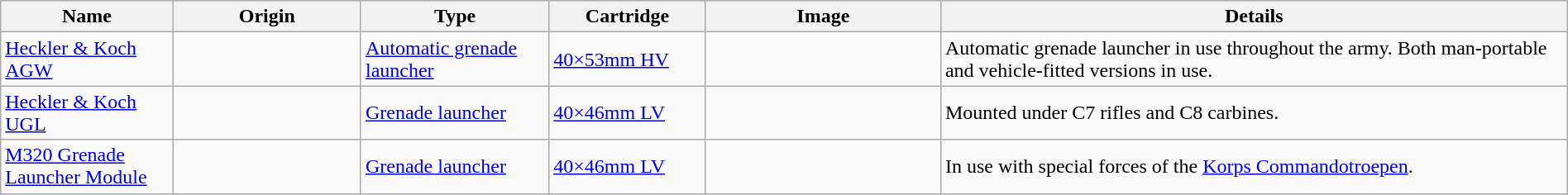<table class="wikitable" style="margin:auto; width:100%;">
<tr>
<th style="text-align: center; width:11%;">Name</th>
<th style="text-align: center; width:12%;">Origin</th>
<th style="text-align: center; width:12%;">Type</th>
<th style="text-align: center; width:10%;">Cartridge</th>
<th style="text-align: center; width:15%;">Image</th>
<th style="text-align: center; width:40%;">Details</th>
</tr>
<tr>
<td><a href='#'>Heckler & Koch AGW</a></td>
<td><small></small></td>
<td><a href='#'>Automatic grenade launcher</a></td>
<td><a href='#'>40×53mm HV</a></td>
<td></td>
<td>Automatic grenade launcher in use throughout the army. Both man-portable and vehicle-fitted versions in use.</td>
</tr>
<tr>
<td><a href='#'>Heckler & Koch UGL</a></td>
<td><small></small></td>
<td><a href='#'>Grenade launcher</a></td>
<td><a href='#'>40×46mm LV</a></td>
<td></td>
<td>Mounted under C7 rifles and C8 carbines.</td>
</tr>
<tr>
<td><a href='#'>M320 Grenade Launcher Module</a></td>
<td><small></small><br><small></small></td>
<td><a href='#'>Grenade launcher</a></td>
<td><a href='#'>40×46mm LV</a></td>
<td></td>
<td>In use with special forces of the <a href='#'>Korps Commandotroepen</a>.</td>
</tr>
</table>
